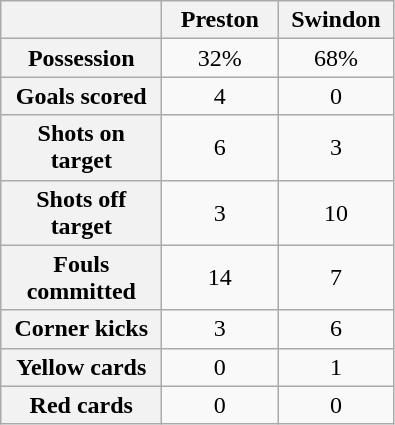<table class="wikitable plainrowheaders" style="text-align: center">
<tr>
<th scope="col" width=100></th>
<th scope="col" width=70>Preston</th>
<th scope="col" width=70>Swindon</th>
</tr>
<tr>
<th scope="row">Possession</th>
<td>32%</td>
<td>68%</td>
</tr>
<tr>
<th scope="row">Goals scored</th>
<td>4</td>
<td>0</td>
</tr>
<tr>
<th scope="row">Shots on target</th>
<td>6</td>
<td>3</td>
</tr>
<tr>
<th scope="row">Shots off target</th>
<td>3</td>
<td>10</td>
</tr>
<tr>
<th scope="row">Fouls committed</th>
<td>14</td>
<td>7</td>
</tr>
<tr>
<th scope="row">Corner kicks</th>
<td>3</td>
<td>6</td>
</tr>
<tr>
<th scope="row">Yellow cards</th>
<td>0</td>
<td>1</td>
</tr>
<tr>
<th scope="row">Red cards</th>
<td>0</td>
<td>0</td>
</tr>
</table>
